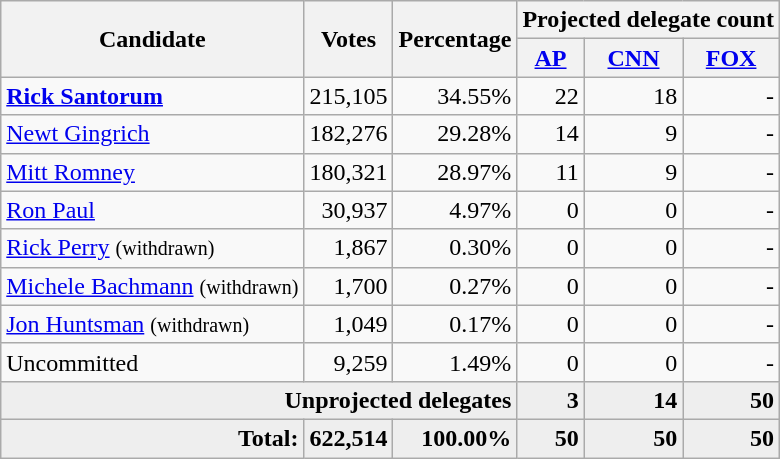<table class="wikitable" style="text-align:right;">
<tr>
<th rowspan="2">Candidate</th>
<th rowspan="2">Votes</th>
<th rowspan="2">Percentage</th>
<th colspan="3">Projected delegate count</th>
</tr>
<tr>
<th><a href='#'>AP</a><br></th>
<th><a href='#'>CNN</a><br></th>
<th><a href='#'>FOX</a></th>
</tr>
<tr>
<td align="left"><strong><a href='#'>Rick Santorum</a></strong></td>
<td>215,105</td>
<td>34.55%</td>
<td>22</td>
<td>18</td>
<td>-</td>
</tr>
<tr>
<td align="left"><a href='#'>Newt Gingrich</a></td>
<td>182,276</td>
<td>29.28%</td>
<td>14</td>
<td>9</td>
<td>-</td>
</tr>
<tr>
<td align="left"><a href='#'>Mitt Romney</a></td>
<td>180,321</td>
<td>28.97%</td>
<td>11</td>
<td>9</td>
<td>-</td>
</tr>
<tr>
<td align="left"><a href='#'>Ron Paul</a></td>
<td>30,937</td>
<td>4.97%</td>
<td>0</td>
<td>0</td>
<td>-</td>
</tr>
<tr>
<td align="left"><a href='#'>Rick Perry</a> <small>(withdrawn)</small></td>
<td>1,867</td>
<td>0.30%</td>
<td>0</td>
<td>0</td>
<td>-</td>
</tr>
<tr>
<td align="left"><a href='#'>Michele Bachmann</a> <small>(withdrawn)</small></td>
<td>1,700</td>
<td>0.27%</td>
<td>0</td>
<td>0</td>
<td>-</td>
</tr>
<tr>
<td align="left"><a href='#'>Jon Huntsman</a> <small>(withdrawn)</small></td>
<td>1,049</td>
<td>0.17%</td>
<td>0</td>
<td>0</td>
<td>-</td>
</tr>
<tr>
<td align="left">Uncommitted</td>
<td>9,259</td>
<td>1.49%</td>
<td>0</td>
<td>0</td>
<td>-</td>
</tr>
<tr bgcolor="#eeeeee">
<td colspan="3"><strong>Unprojected delegates</strong></td>
<td><strong>3</strong></td>
<td><strong>14</strong></td>
<td><strong>50</strong></td>
</tr>
<tr bgcolor="#eeeeee">
<td><strong>Total:</strong></td>
<td><strong>622,514</strong></td>
<td><strong>100.00%</strong></td>
<td><strong>50</strong></td>
<td><strong>50</strong></td>
<td><strong>50</strong></td>
</tr>
</table>
